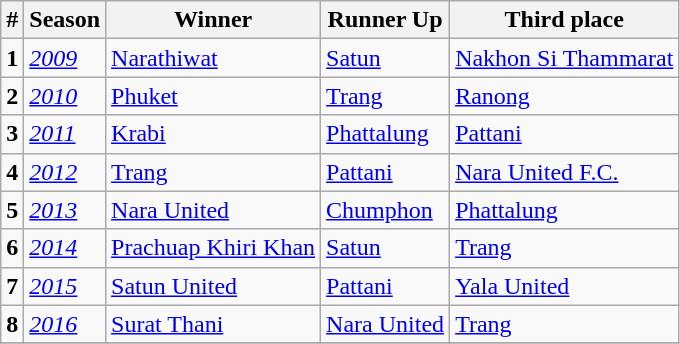<table class="wikitable">
<tr>
<th>#</th>
<th>Season</th>
<th>Winner</th>
<th>Runner Up</th>
<th>Third place</th>
</tr>
<tr>
<td><strong>1</strong></td>
<td><em><a href='#'>2009</a></em></td>
<td><a href='#'>Narathiwat</a></td>
<td><a href='#'>Satun</a></td>
<td><a href='#'>Nakhon Si Thammarat</a></td>
</tr>
<tr>
<td><strong>2</strong></td>
<td><em><a href='#'>2010</a></em></td>
<td><a href='#'>Phuket</a></td>
<td><a href='#'>Trang</a></td>
<td><a href='#'>Ranong</a></td>
</tr>
<tr>
<td><strong>3</strong></td>
<td><em><a href='#'>2011</a></em></td>
<td><a href='#'>Krabi</a></td>
<td><a href='#'>Phattalung</a></td>
<td><a href='#'>Pattani</a></td>
</tr>
<tr>
<td><strong>4</strong></td>
<td><em><a href='#'>2012</a></em></td>
<td><a href='#'>Trang</a></td>
<td><a href='#'>Pattani</a></td>
<td><a href='#'>Nara United F.C.</a></td>
</tr>
<tr>
<td><strong>5</strong></td>
<td><em><a href='#'>2013</a></em></td>
<td><a href='#'>Nara United</a></td>
<td><a href='#'>Chumphon</a></td>
<td><a href='#'>Phattalung</a></td>
</tr>
<tr>
<td><strong>6</strong></td>
<td><em><a href='#'>2014</a></em></td>
<td><a href='#'>Prachuap Khiri Khan</a></td>
<td><a href='#'>Satun</a></td>
<td><a href='#'>Trang</a></td>
</tr>
<tr>
<td><strong>7</strong></td>
<td><em><a href='#'>2015</a></em></td>
<td><a href='#'>Satun United</a></td>
<td><a href='#'>Pattani</a></td>
<td><a href='#'>Yala United</a></td>
</tr>
<tr>
<td><strong>8</strong></td>
<td><em><a href='#'>2016</a></em></td>
<td><a href='#'>Surat Thani</a></td>
<td><a href='#'>Nara United</a></td>
<td><a href='#'>Trang</a></td>
</tr>
<tr>
</tr>
</table>
